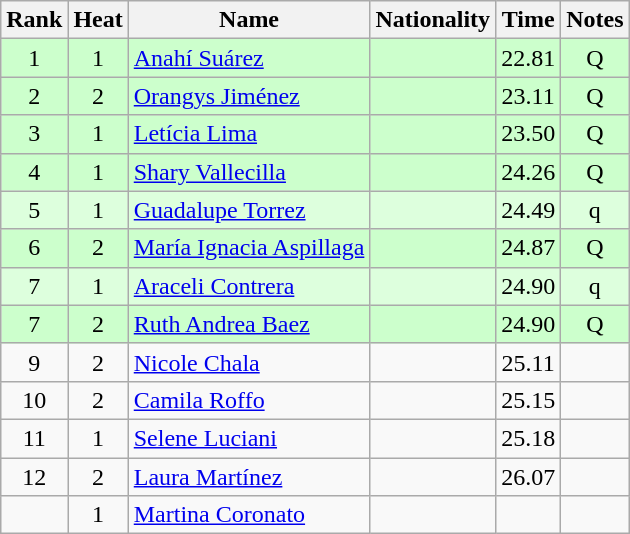<table class="wikitable sortable" style="text-align:center">
<tr>
<th>Rank</th>
<th>Heat</th>
<th>Name</th>
<th>Nationality</th>
<th>Time</th>
<th>Notes</th>
</tr>
<tr bgcolor=ccffcc>
<td>1</td>
<td>1</td>
<td align=left><a href='#'>Anahí Suárez</a></td>
<td align=left></td>
<td>22.81</td>
<td>Q</td>
</tr>
<tr bgcolor=ccffcc>
<td>2</td>
<td>2</td>
<td align=left><a href='#'>Orangys Jiménez</a></td>
<td align=left></td>
<td>23.11</td>
<td>Q</td>
</tr>
<tr bgcolor=ccffcc>
<td>3</td>
<td>1</td>
<td align=left><a href='#'>Letícia Lima</a></td>
<td align=left></td>
<td>23.50</td>
<td>Q</td>
</tr>
<tr bgcolor=ccffcc>
<td>4</td>
<td>1</td>
<td align=left><a href='#'>Shary Vallecilla</a></td>
<td align=left></td>
<td>24.26</td>
<td>Q</td>
</tr>
<tr bgcolor=ddffdd>
<td>5</td>
<td>1</td>
<td align=left><a href='#'>Guadalupe Torrez</a></td>
<td align=left></td>
<td>24.49</td>
<td>q</td>
</tr>
<tr bgcolor=ccffcc>
<td>6</td>
<td>2</td>
<td align=left><a href='#'>María Ignacia Aspillaga</a></td>
<td align=left></td>
<td>24.87</td>
<td>Q</td>
</tr>
<tr bgcolor=ddffdd>
<td>7</td>
<td>1</td>
<td align=left><a href='#'>Araceli Contrera</a></td>
<td align=left></td>
<td>24.90</td>
<td>q</td>
</tr>
<tr bgcolor=ccffcc>
<td>7</td>
<td>2</td>
<td align=left><a href='#'>Ruth Andrea Baez</a></td>
<td align=left></td>
<td>24.90</td>
<td>Q</td>
</tr>
<tr>
<td>9</td>
<td>2</td>
<td align=left><a href='#'>Nicole Chala</a></td>
<td align=left></td>
<td>25.11</td>
<td></td>
</tr>
<tr>
<td>10</td>
<td>2</td>
<td align=left><a href='#'>Camila Roffo</a></td>
<td align=left></td>
<td>25.15</td>
<td></td>
</tr>
<tr>
<td>11</td>
<td>1</td>
<td align=left><a href='#'>Selene Luciani</a></td>
<td align=left></td>
<td>25.18</td>
<td></td>
</tr>
<tr>
<td>12</td>
<td>2</td>
<td align=left><a href='#'>Laura Martínez</a></td>
<td align=left></td>
<td>26.07</td>
<td></td>
</tr>
<tr>
<td></td>
<td>1</td>
<td align=left><a href='#'>Martina Coronato</a></td>
<td align=left></td>
<td></td>
<td></td>
</tr>
</table>
